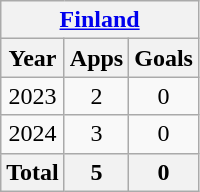<table class=wikitable style=text-align:center>
<tr>
<th colspan=3><a href='#'>Finland</a></th>
</tr>
<tr>
<th>Year</th>
<th>Apps</th>
<th>Goals</th>
</tr>
<tr>
<td>2023</td>
<td>2</td>
<td>0</td>
</tr>
<tr>
<td>2024</td>
<td>3</td>
<td>0</td>
</tr>
<tr>
<th colspan=1>Total</th>
<th>5</th>
<th>0</th>
</tr>
</table>
